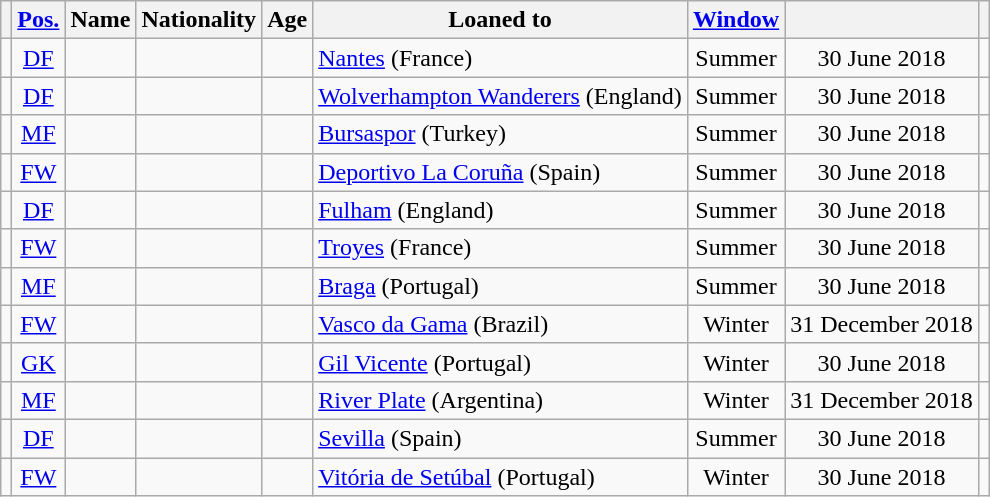<table class="wikitable sortable" style="text-align:center;">
<tr>
<th scope=col></th>
<th scope=col><a href='#'>Pos.</a></th>
<th scope=col>Name</th>
<th scope=col>Nationality</th>
<th scope=col>Age</th>
<th scope=col>Loaned to</th>
<th scope=col><a href='#'>Window</a></th>
<th scope=col></th>
<th scope=col class=unsortable></th>
</tr>
<tr>
<td></td>
<td><a href='#'>DF</a></td>
<td align=left></td>
<td align=left></td>
<td></td>
<td align=left><a href='#'>Nantes</a> (France)</td>
<td>Summer</td>
<td>30 June 2018</td>
<td></td>
</tr>
<tr>
<td></td>
<td><a href='#'>DF</a></td>
<td align=left></td>
<td align=left></td>
<td></td>
<td align=left><a href='#'>Wolverhampton Wanderers</a> (England)</td>
<td>Summer</td>
<td>30 June 2018</td>
<td></td>
</tr>
<tr>
<td></td>
<td><a href='#'>MF</a></td>
<td align=left></td>
<td align=left></td>
<td></td>
<td align=left><a href='#'>Bursaspor</a> (Turkey)</td>
<td>Summer</td>
<td>30 June 2018</td>
<td></td>
</tr>
<tr>
<td></td>
<td><a href='#'>FW</a></td>
<td align=left></td>
<td align=left></td>
<td></td>
<td align=left><a href='#'>Deportivo La Coruña</a> (Spain)</td>
<td>Summer</td>
<td>30 June 2018</td>
<td></td>
</tr>
<tr>
<td></td>
<td><a href='#'>DF</a></td>
<td align=left></td>
<td align=left></td>
<td></td>
<td align=left><a href='#'>Fulham</a> (England)</td>
<td>Summer</td>
<td>30 June 2018</td>
<td></td>
</tr>
<tr>
<td></td>
<td><a href='#'>FW</a></td>
<td align=left></td>
<td align=left></td>
<td></td>
<td align=left><a href='#'>Troyes</a> (France)</td>
<td>Summer</td>
<td>30 June 2018</td>
<td></td>
</tr>
<tr>
<td></td>
<td><a href='#'>MF</a></td>
<td align=left></td>
<td align=left></td>
<td></td>
<td align=left><a href='#'>Braga</a> (Portugal)</td>
<td>Summer</td>
<td>30 June 2018</td>
<td></td>
</tr>
<tr>
<td></td>
<td><a href='#'>FW</a></td>
<td align=left></td>
<td align=left></td>
<td></td>
<td align=left><a href='#'>Vasco da Gama</a> (Brazil)</td>
<td>Winter</td>
<td>31 December 2018</td>
<td></td>
</tr>
<tr>
<td></td>
<td><a href='#'>GK</a></td>
<td align=left></td>
<td align=left></td>
<td></td>
<td align=left><a href='#'>Gil Vicente</a> (Portugal)</td>
<td>Winter</td>
<td>30 June 2018</td>
<td></td>
</tr>
<tr>
<td></td>
<td><a href='#'>MF</a></td>
<td align=left></td>
<td align=left></td>
<td></td>
<td align=left><a href='#'>River Plate</a> (Argentina)</td>
<td>Winter</td>
<td>31 December 2018</td>
<td></td>
</tr>
<tr>
<td></td>
<td><a href='#'>DF</a></td>
<td align=left></td>
<td align=left></td>
<td></td>
<td align=left><a href='#'>Sevilla</a> (Spain)</td>
<td>Summer</td>
<td>30 June 2018</td>
<td></td>
</tr>
<tr>
<td></td>
<td><a href='#'>FW</a></td>
<td align=left></td>
<td align=left></td>
<td></td>
<td align=left><a href='#'>Vitória de Setúbal</a> (Portugal)</td>
<td>Winter</td>
<td>30 June 2018</td>
<td></td>
</tr>
</table>
